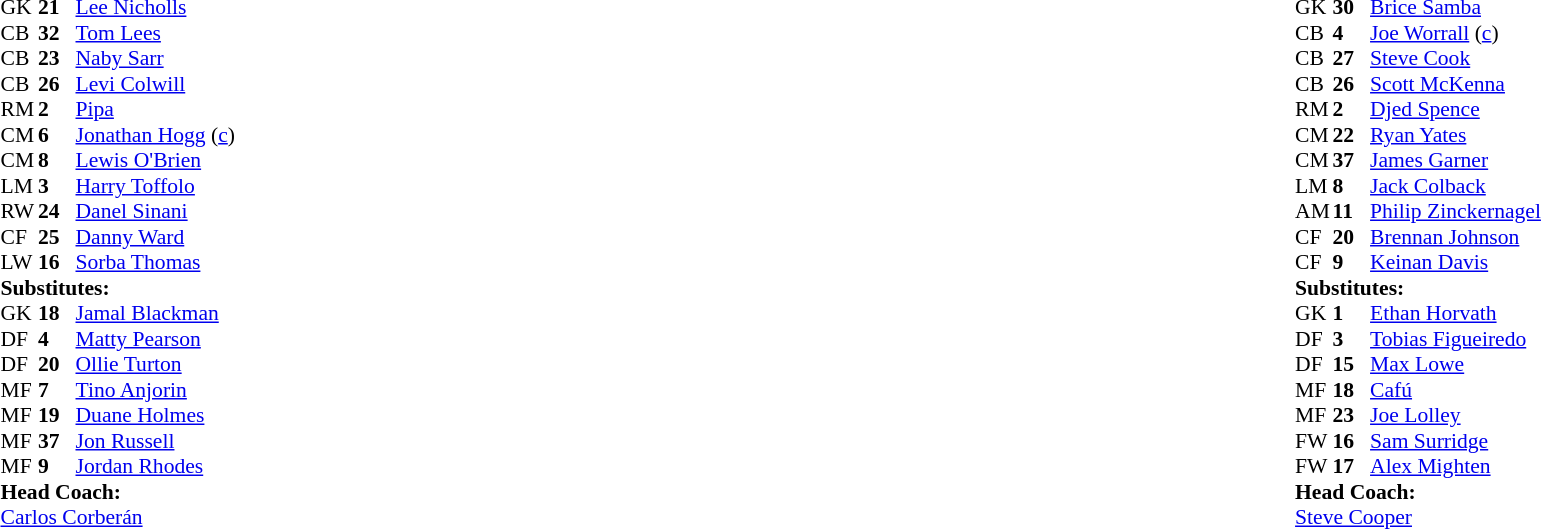<table style="width:100%">
<tr>
<td style="vertical-align:top;width=40%"><br><table cellspacing="0" cellpadding="0" style="font-size:90%;">
<tr>
<th width=25></th>
<th width=25></th>
</tr>
<tr>
<td>GK</td>
<td><strong>21</strong></td>
<td> <a href='#'>Lee Nicholls</a></td>
</tr>
<tr>
<td>CB</td>
<td><strong>32</strong></td>
<td> <a href='#'>Tom Lees</a></td>
</tr>
<tr>
<td>CB</td>
<td><strong>23</strong></td>
<td> <a href='#'>Naby Sarr</a></td>
<td></td>
<td></td>
</tr>
<tr>
<td>CB</td>
<td><strong>26</strong></td>
<td> <a href='#'>Levi Colwill</a></td>
</tr>
<tr>
<td>RM</td>
<td><strong>2</strong></td>
<td> <a href='#'>Pipa</a></td>
</tr>
<tr>
<td>CM</td>
<td><strong>6</strong></td>
<td> <a href='#'>Jonathan Hogg</a> (<a href='#'>c</a>)</td>
</tr>
<tr>
<td>CM</td>
<td><strong>8</strong></td>
<td> <a href='#'>Lewis O'Brien</a></td>
</tr>
<tr>
<td>LM</td>
<td><strong>3</strong></td>
<td> <a href='#'>Harry Toffolo</a></td>
<td></td>
</tr>
<tr>
<td>RW</td>
<td><strong>24</strong></td>
<td> <a href='#'>Danel Sinani</a></td>
<td></td>
<td></td>
</tr>
<tr>
<td>CF</td>
<td><strong>25</strong></td>
<td> <a href='#'>Danny Ward</a></td>
<td></td>
<td></td>
</tr>
<tr>
<td>LW</td>
<td><strong>16</strong></td>
<td> <a href='#'>Sorba Thomas</a></td>
</tr>
<tr>
<td colspan=4><strong>Substitutes:</strong></td>
</tr>
<tr>
<td>GK</td>
<td><strong>18</strong></td>
<td> <a href='#'>Jamal Blackman</a></td>
</tr>
<tr>
<td>DF</td>
<td><strong>4</strong></td>
<td> <a href='#'>Matty Pearson</a></td>
</tr>
<tr>
<td>DF</td>
<td><strong>20</strong></td>
<td> <a href='#'>Ollie Turton</a></td>
</tr>
<tr>
<td>MF</td>
<td><strong>7</strong></td>
<td> <a href='#'>Tino Anjorin</a></td>
</tr>
<tr>
<td>MF</td>
<td><strong>19</strong></td>
<td> <a href='#'>Duane Holmes</a></td>
<td></td>
<td></td>
</tr>
<tr>
<td>MF</td>
<td><strong>37</strong></td>
<td> <a href='#'>Jon Russell</a></td>
<td></td>
<td></td>
</tr>
<tr>
<td>MF</td>
<td><strong>9</strong></td>
<td> <a href='#'>Jordan Rhodes</a></td>
<td></td>
<td></td>
</tr>
<tr>
<td colspan=4><strong>Head Coach:</strong></td>
</tr>
<tr>
<td colspan="4"> <a href='#'>Carlos Corberán</a></td>
</tr>
</table>
</td>
<td valign="top"></td>
<td valign="top" width="50%"><br><table style="font-size:90%;margin:auto" cellspacing="0" cellpadding="0">
<tr>
<th width=25></th>
<th width=25></th>
</tr>
<tr>
<td>GK</td>
<td><strong>30</strong></td>
<td> <a href='#'>Brice Samba</a></td>
<td></td>
<td></td>
</tr>
<tr>
<td>CB</td>
<td><strong>4</strong></td>
<td> <a href='#'>Joe Worrall</a> (<a href='#'>c</a>)</td>
</tr>
<tr>
<td>CB</td>
<td><strong>27</strong></td>
<td> <a href='#'>Steve Cook</a></td>
</tr>
<tr>
<td>CB</td>
<td><strong>26</strong></td>
<td> <a href='#'>Scott McKenna</a></td>
</tr>
<tr>
<td>RM</td>
<td><strong>2</strong></td>
<td> <a href='#'>Djed Spence</a></td>
</tr>
<tr>
<td>CM</td>
<td><strong>22</strong></td>
<td> <a href='#'>Ryan Yates</a></td>
</tr>
<tr>
<td>CM</td>
<td><strong>37</strong></td>
<td> <a href='#'>James Garner</a></td>
</tr>
<tr>
<td>LM</td>
<td><strong>8</strong></td>
<td> <a href='#'>Jack Colback</a></td>
</tr>
<tr>
<td>AM</td>
<td><strong>11</strong></td>
<td> <a href='#'>Philip Zinckernagel</a></td>
<td></td>
<td></td>
</tr>
<tr>
<td>CF</td>
<td><strong>20</strong></td>
<td> <a href='#'>Brennan Johnson</a></td>
</tr>
<tr>
<td>CF</td>
<td><strong>9</strong></td>
<td> <a href='#'>Keinan Davis</a></td>
<td></td>
<td></td>
</tr>
<tr>
<td colspan=4><strong>Substitutes:</strong></td>
</tr>
<tr>
<td>GK</td>
<td><strong>1</strong></td>
<td> <a href='#'>Ethan Horvath</a></td>
<td></td>
<td></td>
</tr>
<tr>
<td>DF</td>
<td><strong>3</strong></td>
<td> <a href='#'>Tobias Figueiredo</a></td>
</tr>
<tr>
<td>DF</td>
<td><strong>15</strong></td>
<td> <a href='#'>Max Lowe</a></td>
<td></td>
<td></td>
</tr>
<tr>
<td>MF</td>
<td><strong>18</strong></td>
<td> <a href='#'>Cafú</a></td>
</tr>
<tr>
<td>MF</td>
<td><strong>23</strong></td>
<td> <a href='#'>Joe Lolley</a></td>
</tr>
<tr>
<td>FW</td>
<td><strong>16</strong></td>
<td> <a href='#'>Sam Surridge</a></td>
<td></td>
<td></td>
</tr>
<tr>
<td>FW</td>
<td><strong>17</strong></td>
<td> <a href='#'>Alex Mighten</a></td>
</tr>
<tr>
<td colspan=4><strong>Head Coach:</strong></td>
</tr>
<tr>
<td colspan="4"> <a href='#'>Steve Cooper</a></td>
</tr>
</table>
</td>
</tr>
</table>
